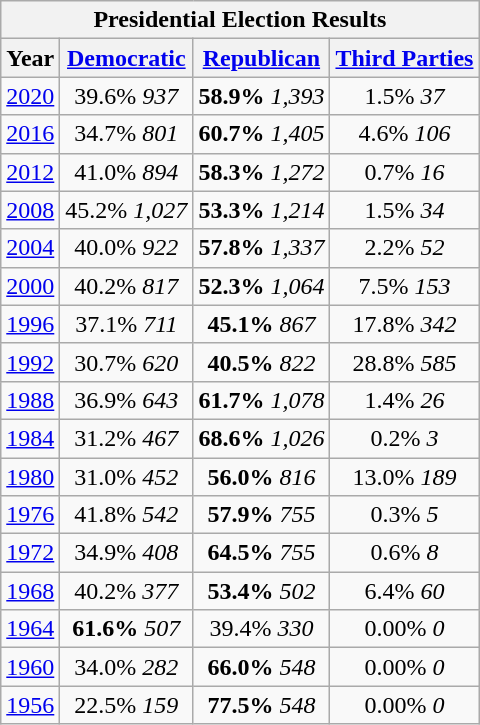<table class="wikitable">
<tr>
<th colspan="4">Presidential Election Results</th>
</tr>
<tr>
<th>Year</th>
<th><a href='#'>Democratic</a></th>
<th><a href='#'>Republican</a></th>
<th><a href='#'>Third Parties</a></th>
</tr>
<tr>
<td align="center" ><a href='#'>2020</a></td>
<td align="center" >39.6% <em>937</em></td>
<td align="center" ><strong>58.9%</strong> <em>1,393</em></td>
<td align="center" >1.5% <em>37</em></td>
</tr>
<tr>
<td align="center" ><a href='#'>2016</a></td>
<td align="center" >34.7% <em>801</em></td>
<td align="center" ><strong>60.7%</strong> <em>1,405</em></td>
<td align="center" >4.6% <em>106</em></td>
</tr>
<tr>
<td align="center" ><a href='#'>2012</a></td>
<td align="center" >41.0% <em>894</em></td>
<td align="center" ><strong>58.3%</strong> <em>1,272</em></td>
<td align="center" >0.7% <em>16</em></td>
</tr>
<tr>
<td align="center" ><a href='#'>2008</a></td>
<td align="center" >45.2% <em>1,027</em></td>
<td align="center" ><strong>53.3%</strong> <em>1,214</em></td>
<td align="center" >1.5% <em>34</em></td>
</tr>
<tr>
<td align="center" ><a href='#'>2004</a></td>
<td align="center" >40.0% <em>922</em></td>
<td align="center" ><strong>57.8%</strong> <em>1,337</em></td>
<td align="center" >2.2% <em>52</em></td>
</tr>
<tr>
<td align="center" ><a href='#'>2000</a></td>
<td align="center" >40.2% <em>817</em></td>
<td align="center" ><strong>52.3%</strong> <em>1,064</em></td>
<td align="center" >7.5% <em>153</em></td>
</tr>
<tr>
<td align="center" ><a href='#'>1996</a></td>
<td align="center" >37.1% <em>711</em></td>
<td align="center" ><strong>45.1%</strong> <em>867</em></td>
<td align="center" >17.8% <em>342</em></td>
</tr>
<tr>
<td align="center" ><a href='#'>1992</a></td>
<td align="center" >30.7% <em>620</em></td>
<td align="center" ><strong>40.5%</strong> <em>822</em></td>
<td align="center" >28.8% <em>585</em></td>
</tr>
<tr>
<td align="center" ><a href='#'>1988</a></td>
<td align="center" >36.9% <em>643</em></td>
<td align="center" ><strong>61.7%</strong> <em>1,078</em></td>
<td align="center" >1.4% <em>26</em></td>
</tr>
<tr>
<td align="center" ><a href='#'>1984</a></td>
<td align="center" >31.2% <em>467</em></td>
<td align="center" ><strong>68.6%</strong> <em>1,026</em></td>
<td align="center" >0.2% <em>3</em></td>
</tr>
<tr>
<td align="center" ><a href='#'>1980</a></td>
<td align="center" >31.0% <em>452</em></td>
<td align="center" ><strong>56.0%</strong> <em>816</em></td>
<td align="center" >13.0% <em>189</em></td>
</tr>
<tr>
<td align="center" ><a href='#'>1976</a></td>
<td align="center" >41.8% <em>542</em></td>
<td align="center" ><strong>57.9%</strong> <em>755</em></td>
<td align="center" >0.3% <em>5</em></td>
</tr>
<tr>
<td align="center" ><a href='#'>1972</a></td>
<td align="center" >34.9% <em>408</em></td>
<td align="center" ><strong>64.5%</strong> <em>755</em></td>
<td align="center" >0.6% <em>8</em></td>
</tr>
<tr>
<td align="center" ><a href='#'>1968</a></td>
<td align="center" >40.2% <em>377</em></td>
<td align="center" ><strong>53.4%</strong> <em>502</em></td>
<td align="center" >6.4% <em>60</em></td>
</tr>
<tr>
<td align="center" ><a href='#'>1964</a></td>
<td align="center" ><strong>61.6%</strong> <em>507</em></td>
<td align="center" >39.4% <em>330</em></td>
<td align="center" >0.00% <em>0</em></td>
</tr>
<tr>
<td align="center" ><a href='#'>1960</a></td>
<td align="center" >34.0% <em>282</em></td>
<td align="center" ><strong>66.0%</strong> <em>548</em></td>
<td align="center" >0.00% <em>0</em></td>
</tr>
<tr>
<td align="center" ><a href='#'>1956</a></td>
<td align="center" >22.5% <em>159</em></td>
<td align="center" ><strong>77.5%</strong> <em>548</em></td>
<td align="center" >0.00% <em>0</em></td>
</tr>
</table>
